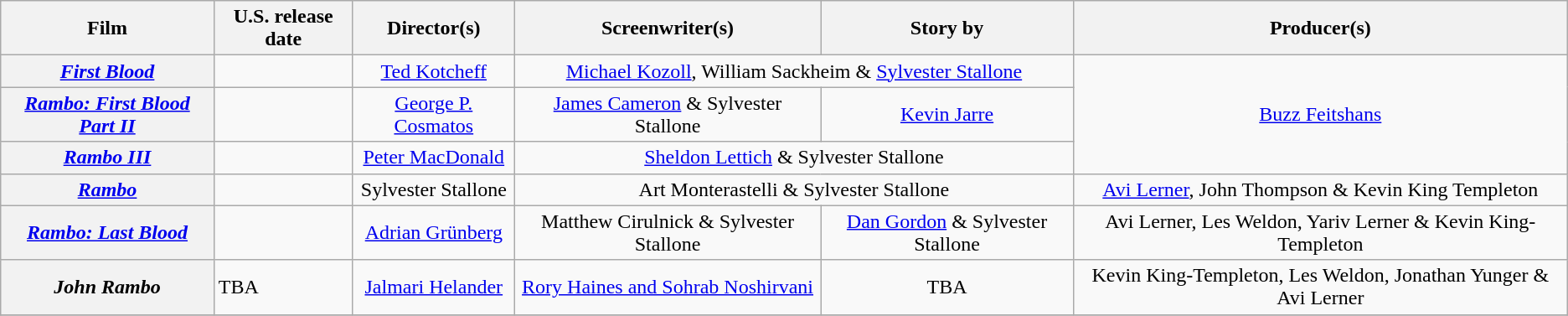<table class="wikitable plainrowheaders" style="text-align:center;">
<tr>
<th>Film</th>
<th>U.S. release date</th>
<th>Director(s)</th>
<th>Screenwriter(s)</th>
<th>Story by</th>
<th>Producer(s)</th>
</tr>
<tr>
<th scope="row"><em><a href='#'>First Blood</a></em></th>
<td style="text-align:left"></td>
<td><a href='#'>Ted Kotcheff</a></td>
<td colspan="2"><a href='#'>Michael Kozoll</a>, William Sackheim & <a href='#'>Sylvester Stallone</a></td>
<td rowspan="3"><a href='#'>Buzz Feitshans</a></td>
</tr>
<tr>
<th scope="row"><em><a href='#'>Rambo: First Blood Part II</a></em></th>
<td style="text-align:left"></td>
<td><a href='#'>George P. Cosmatos</a></td>
<td><a href='#'>James Cameron</a> & Sylvester Stallone</td>
<td><a href='#'>Kevin Jarre</a></td>
</tr>
<tr>
<th scope="row"><em><a href='#'>Rambo III</a></em></th>
<td style="text-align:left"></td>
<td><a href='#'>Peter MacDonald</a></td>
<td colspan="2"><a href='#'>Sheldon Lettich</a> & Sylvester Stallone</td>
</tr>
<tr>
<th scope="row"><em><a href='#'>Rambo</a></em></th>
<td style="text-align:left"></td>
<td>Sylvester Stallone</td>
<td colspan="2">Art Monterastelli & Sylvester Stallone</td>
<td><a href='#'>Avi Lerner</a>, John Thompson & Kevin King Templeton</td>
</tr>
<tr>
<th scope="row"><em><a href='#'>Rambo: Last Blood</a></em></th>
<td style="text-align:left"></td>
<td><a href='#'>Adrian Grünberg</a></td>
<td>Matthew Cirulnick & Sylvester Stallone</td>
<td><a href='#'>Dan Gordon</a> & Sylvester Stallone</td>
<td>Avi Lerner, Les Weldon, Yariv Lerner & Kevin King-Templeton</td>
</tr>
<tr>
<th scope="row"><em>John Rambo</em></th>
<td style="text-align:left">TBA</td>
<td><a href='#'>Jalmari Helander</a></td>
<td><a href='#'>Rory Haines and Sohrab Noshirvani</a></td>
<td>TBA</td>
<td>Kevin King-Templeton, Les Weldon, Jonathan Yunger & Avi Lerner</td>
</tr>
<tr>
</tr>
</table>
